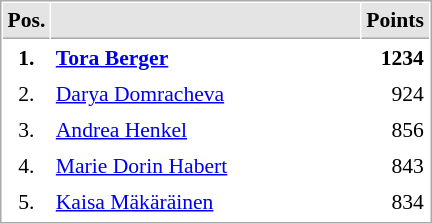<table cellspacing="1" cellpadding="3" style="border:1px solid #AAAAAA;font-size:90%">
<tr bgcolor="#E4E4E4">
<th style="border-bottom:1px solid #AAAAAA" width=10>Pos.</th>
<th style="border-bottom:1px solid #AAAAAA" width=200></th>
<th style="border-bottom:1px solid #AAAAAA" width=20>Points</th>
</tr>
<tr>
<td align="center"><strong>1.</strong></td>
<td> <strong><a href='#'>Tora Berger</a></strong></td>
<td align="right"><strong>1234</strong></td>
</tr>
<tr>
<td align="center">2.</td>
<td> <a href='#'>Darya Domracheva</a></td>
<td align="right">924</td>
</tr>
<tr>
<td align="center">3.</td>
<td> <a href='#'>Andrea Henkel</a></td>
<td align="right">856</td>
</tr>
<tr>
<td align="center">4.</td>
<td> <a href='#'>Marie Dorin Habert</a></td>
<td align="right">843</td>
</tr>
<tr>
<td align="center">5.</td>
<td> <a href='#'>Kaisa Mäkäräinen</a></td>
<td align="right">834</td>
</tr>
<tr>
</tr>
</table>
